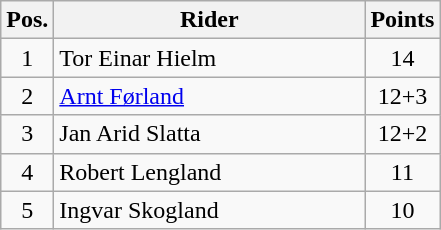<table class=wikitable>
<tr>
<th width=25px>Pos.</th>
<th width=200px>Rider</th>
<th width=40px>Points</th>
</tr>
<tr align=center >
<td>1</td>
<td align=left>Tor Einar Hielm</td>
<td>14</td>
</tr>
<tr align=center>
<td>2</td>
<td align=left><a href='#'>Arnt Førland</a></td>
<td>12+3</td>
</tr>
<tr align=center>
<td>3</td>
<td align=left>Jan Arid Slatta</td>
<td>12+2</td>
</tr>
<tr align=center>
<td>4</td>
<td align=left>Robert Lengland</td>
<td>11</td>
</tr>
<tr align=center>
<td>5</td>
<td align=left>Ingvar Skogland</td>
<td>10</td>
</tr>
</table>
